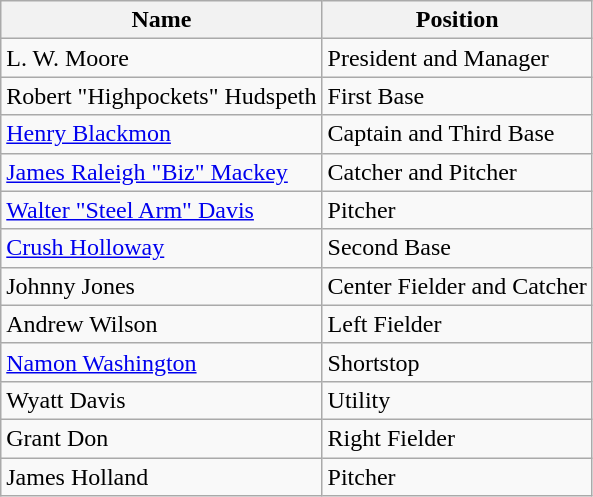<table class="wikitable">
<tr>
<th>Name</th>
<th>Position</th>
</tr>
<tr>
<td>L. W. Moore</td>
<td>President and Manager</td>
</tr>
<tr>
<td>Robert "Highpockets" Hudspeth</td>
<td>First Base</td>
</tr>
<tr>
<td><a href='#'>Henry Blackmon</a></td>
<td>Captain and Third Base</td>
</tr>
<tr>
<td><a href='#'>James Raleigh "Biz" Mackey</a></td>
<td>Catcher and Pitcher</td>
</tr>
<tr>
<td><a href='#'>Walter "Steel Arm" Davis</a></td>
<td>Pitcher</td>
</tr>
<tr>
<td><a href='#'>Crush Holloway</a></td>
<td>Second Base</td>
</tr>
<tr>
<td>Johnny Jones</td>
<td>Center Fielder and Catcher</td>
</tr>
<tr>
<td>Andrew Wilson</td>
<td>Left Fielder</td>
</tr>
<tr>
<td><a href='#'>Namon Washington</a></td>
<td>Shortstop</td>
</tr>
<tr>
<td>Wyatt Davis</td>
<td>Utility</td>
</tr>
<tr>
<td>Grant Don</td>
<td>Right Fielder</td>
</tr>
<tr>
<td>James Holland</td>
<td>Pitcher</td>
</tr>
</table>
